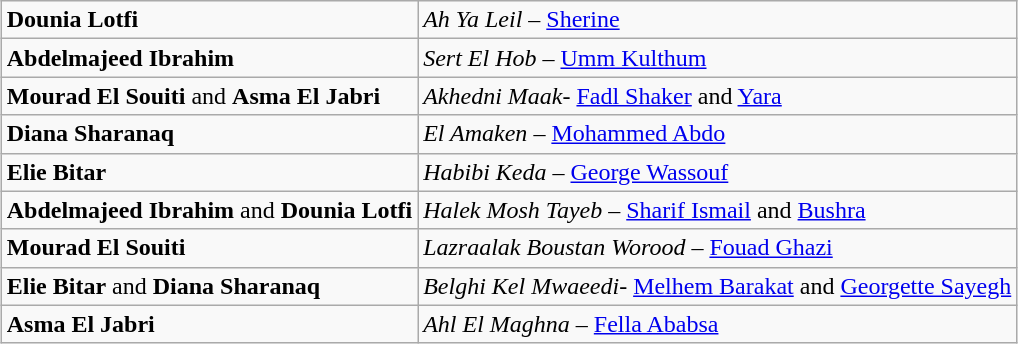<table class="wikitable" style="margin:1em auto;">
<tr>
<td><strong>Dounia Lotfi</strong></td>
<td><em>Ah Ya Leil</em> – <a href='#'>Sherine</a></td>
</tr>
<tr>
<td><strong>Abdelmajeed Ibrahim</strong></td>
<td><em>Sert El Hob</em> – <a href='#'>Umm Kulthum</a></td>
</tr>
<tr>
<td><strong>Mourad El Souiti</strong> and <strong>Asma El Jabri</strong></td>
<td><em>Akhedni Maak</em>- <a href='#'>Fadl Shaker</a> and <a href='#'>Yara</a></td>
</tr>
<tr>
<td><strong>Diana Sharanaq</strong></td>
<td><em>El Amaken</em> – <a href='#'>Mohammed Abdo</a></td>
</tr>
<tr>
<td><strong>Elie Bitar</strong></td>
<td><em>Habibi Keda</em> – <a href='#'>George Wassouf</a></td>
</tr>
<tr>
<td><strong>Abdelmajeed Ibrahim</strong> and <strong>Dounia Lotfi</strong></td>
<td><em>Halek Mosh Tayeb</em> – <a href='#'>Sharif Ismail</a> and <a href='#'>Bushra</a></td>
</tr>
<tr>
<td><strong>Mourad El Souiti</strong></td>
<td><em>Lazraalak Boustan Worood</em> – <a href='#'>Fouad Ghazi</a></td>
</tr>
<tr>
<td><strong>Elie Bitar</strong> and <strong>Diana Sharanaq</strong></td>
<td><em>Belghi Kel Mwaeedi</em>- <a href='#'>Melhem Barakat</a> and <a href='#'>Georgette Sayegh</a></td>
</tr>
<tr>
<td><strong>Asma El Jabri</strong></td>
<td><em>Ahl El Maghna</em> – <a href='#'>Fella Ababsa</a></td>
</tr>
</table>
